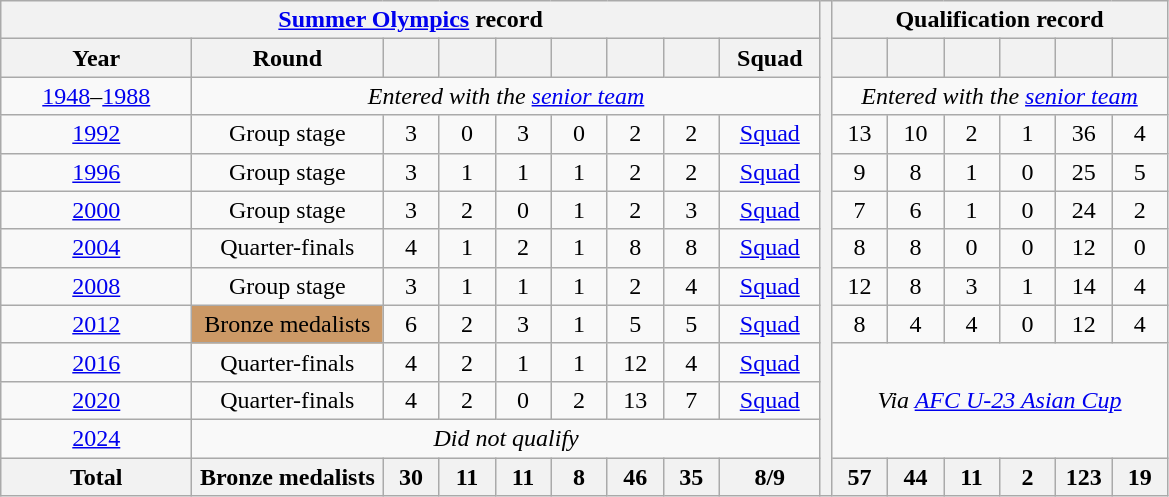<table class="wikitable" style="text-align: center;">
<tr>
<th colspan="9"><a href='#'>Summer Olympics</a> record</th>
<th style=width:1 rowspan=13></th>
<th colspan=6>Qualification record</th>
</tr>
<tr>
<th width="120">Year</th>
<th width="120">Round</th>
<th width="30"></th>
<th width="30"></th>
<th width="30"></th>
<th width="30"></th>
<th width="30"></th>
<th width="30"></th>
<th width="60">Squad</th>
<th width="30"></th>
<th width="30"></th>
<th width="30"></th>
<th width="30"></th>
<th width="30"></th>
<th width="30"></th>
</tr>
<tr>
<td><a href='#'>1948</a>–<a href='#'>1988</a></td>
<td colspan="8"><em>Entered with the <a href='#'>senior team</a></em></td>
<td colspan="6"><em>Entered with the <a href='#'>senior team</a></em></td>
</tr>
<tr>
<td> <a href='#'>1992</a></td>
<td>Group stage</td>
<td>3</td>
<td>0</td>
<td>3</td>
<td>0</td>
<td>2</td>
<td>2</td>
<td><a href='#'>Squad</a></td>
<td>13</td>
<td>10</td>
<td>2</td>
<td>1</td>
<td>36</td>
<td>4</td>
</tr>
<tr>
<td> <a href='#'>1996</a></td>
<td>Group stage</td>
<td>3</td>
<td>1</td>
<td>1</td>
<td>1</td>
<td>2</td>
<td>2</td>
<td><a href='#'>Squad</a></td>
<td>9</td>
<td>8</td>
<td>1</td>
<td>0</td>
<td>25</td>
<td>5</td>
</tr>
<tr>
<td> <a href='#'>2000</a></td>
<td>Group stage</td>
<td>3</td>
<td>2</td>
<td>0</td>
<td>1</td>
<td>2</td>
<td>3</td>
<td><a href='#'>Squad</a></td>
<td>7</td>
<td>6</td>
<td>1</td>
<td>0</td>
<td>24</td>
<td>2</td>
</tr>
<tr>
<td> <a href='#'>2004</a></td>
<td>Quarter-finals</td>
<td>4</td>
<td>1</td>
<td>2</td>
<td>1</td>
<td>8</td>
<td>8</td>
<td><a href='#'>Squad</a></td>
<td>8</td>
<td>8</td>
<td>0</td>
<td>0</td>
<td>12</td>
<td>0</td>
</tr>
<tr>
<td> <a href='#'>2008</a></td>
<td>Group stage</td>
<td>3</td>
<td>1</td>
<td>1</td>
<td>1</td>
<td>2</td>
<td>4</td>
<td><a href='#'>Squad</a></td>
<td>12</td>
<td>8</td>
<td>3</td>
<td>1</td>
<td>14</td>
<td>4</td>
</tr>
<tr>
<td> <a href='#'>2012</a></td>
<td style="background:#cc9966">Bronze medalists</td>
<td>6</td>
<td>2</td>
<td>3</td>
<td>1</td>
<td>5</td>
<td>5</td>
<td><a href='#'>Squad</a></td>
<td>8</td>
<td>4</td>
<td>4</td>
<td>0</td>
<td>12</td>
<td>4</td>
</tr>
<tr>
<td> <a href='#'>2016</a></td>
<td>Quarter-finals</td>
<td>4</td>
<td>2</td>
<td>1</td>
<td>1</td>
<td>12</td>
<td>4</td>
<td><a href='#'>Squad</a></td>
<td rowspan=3 colspan=6><em>Via <a href='#'>AFC U-23 Asian Cup</a></em></td>
</tr>
<tr>
<td> <a href='#'>2020</a></td>
<td>Quarter-finals</td>
<td>4</td>
<td>2</td>
<td>0</td>
<td>2</td>
<td>13</td>
<td>7</td>
<td><a href='#'>Squad</a></td>
</tr>
<tr>
<td> <a href='#'>2024</a></td>
<td colspan="8"><em>Did not qualify</em></td>
</tr>
<tr>
<th>Total</th>
<th>Bronze medalists</th>
<th>30</th>
<th>11</th>
<th>11</th>
<th>8</th>
<th>46</th>
<th>35</th>
<th>8/9</th>
<th>57</th>
<th>44</th>
<th>11</th>
<th>2</th>
<th>123</th>
<th>19</th>
</tr>
</table>
